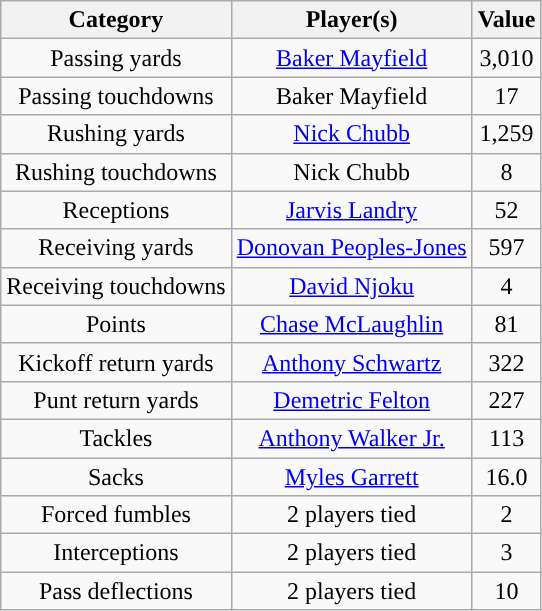<table class="wikitable" style="text-align:center">
<tr>
<th>Category</th>
<th>Player(s)</th>
<th>Value</th>
</tr>
<tr>
<td>Passing yards</td>
<td><a href='#'>Baker Mayfield</a></td>
<td>3,010</td>
</tr>
<tr>
<td>Passing touchdowns</td>
<td>Baker Mayfield</td>
<td>17</td>
</tr>
<tr>
<td>Rushing yards</td>
<td><a href='#'>Nick Chubb</a></td>
<td>1,259</td>
</tr>
<tr>
<td>Rushing touchdowns</td>
<td>Nick Chubb</td>
<td>8</td>
</tr>
<tr>
<td>Receptions</td>
<td><a href='#'>Jarvis Landry</a></td>
<td>52</td>
</tr>
<tr>
<td>Receiving yards</td>
<td><a href='#'>Donovan Peoples-Jones</a></td>
<td>597</td>
</tr>
<tr>
<td>Receiving touchdowns</td>
<td><a href='#'>David Njoku</a></td>
<td>4</td>
</tr>
<tr>
<td>Points</td>
<td><a href='#'>Chase McLaughlin</a></td>
<td>81</td>
</tr>
<tr>
<td>Kickoff return yards</td>
<td><a href='#'>Anthony Schwartz</a></td>
<td>322</td>
</tr>
<tr>
<td>Punt return yards</td>
<td><a href='#'>Demetric Felton</a></td>
<td>227</td>
</tr>
<tr>
<td>Tackles</td>
<td><a href='#'>Anthony Walker Jr.</a></td>
<td>113</td>
</tr>
<tr>
<td>Sacks</td>
<td><a href='#'>Myles Garrett</a></td>
<td>16.0</td>
</tr>
<tr>
<td>Forced fumbles</td>
<td>2 players tied</td>
<td>2</td>
</tr>
<tr>
<td>Interceptions</td>
<td>2 players tied</td>
<td>3</td>
</tr>
<tr>
<td>Pass deflections</td>
<td>2 players tied</td>
<td>10</td>
</tr>
</table>
